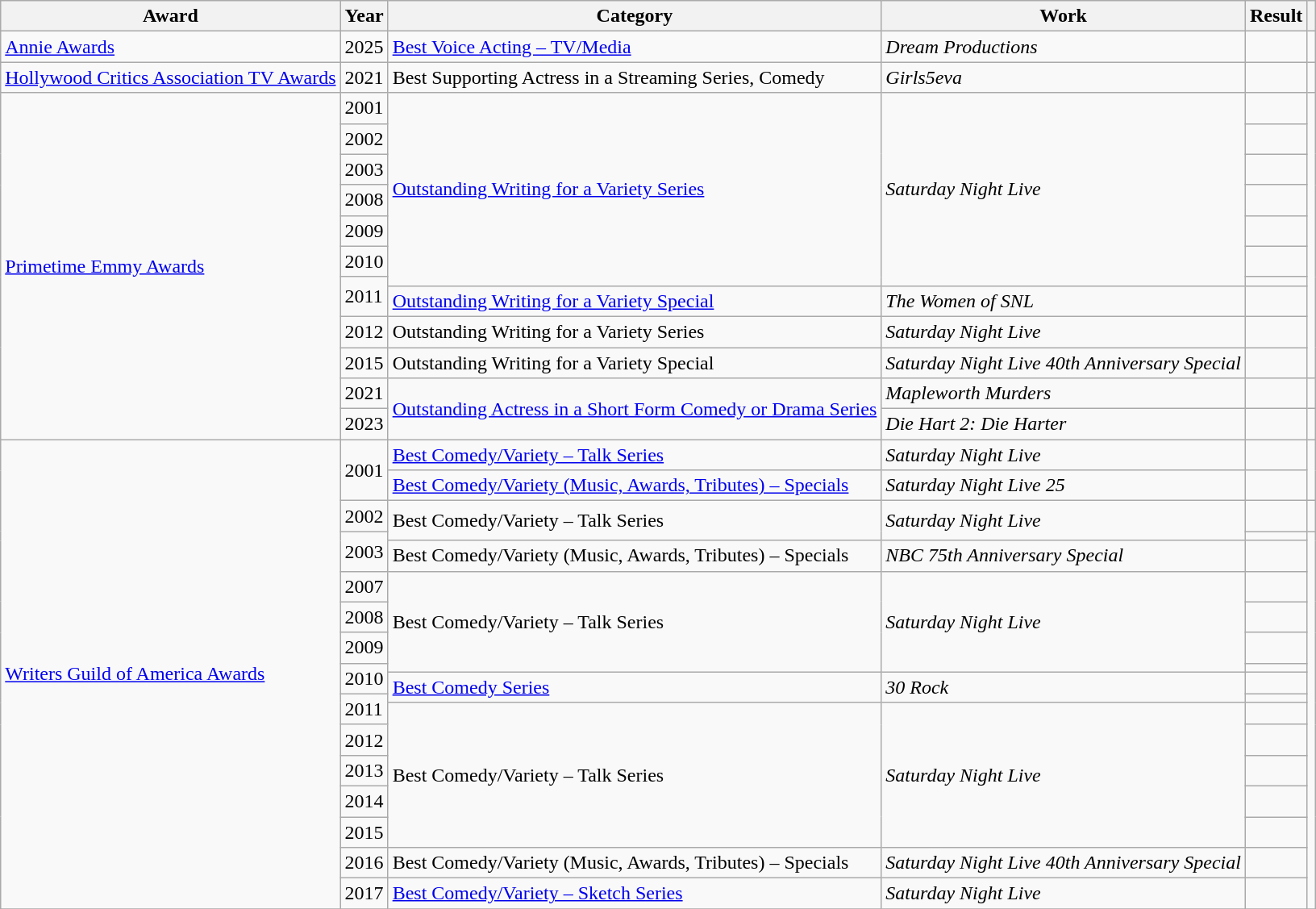<table class="wikitable">
<tr>
<th scope="col">Award</th>
<th scope="col">Year</th>
<th scope="col">Category</th>
<th scope="col">Work</th>
<th scope="col">Result</th>
<th scope="col"></th>
</tr>
<tr>
<td><a href='#'>Annie Awards</a></td>
<td>2025</td>
<td><a href='#'>Best Voice Acting – TV/Media</a></td>
<td><em>Dream Productions</em></td>
<td></td>
<td align="center"></td>
</tr>
<tr>
<td><a href='#'>Hollywood Critics Association TV Awards</a></td>
<td>2021</td>
<td>Best Supporting Actress in a Streaming Series, Comedy</td>
<td><em>Girls5eva</em></td>
<td></td>
<td rowspan="1" align="center"></td>
</tr>
<tr>
<td rowspan="12"><a href='#'>Primetime Emmy Awards</a></td>
<td>2001</td>
<td rowspan="7"><a href='#'>Outstanding Writing for a Variety Series</a></td>
<td rowspan="7"><em>Saturday Night Live</em></td>
<td></td>
<td rowspan="10" align="center"></td>
</tr>
<tr>
<td>2002</td>
<td></td>
</tr>
<tr>
<td>2003</td>
<td></td>
</tr>
<tr>
<td>2008</td>
<td></td>
</tr>
<tr>
<td>2009</td>
<td></td>
</tr>
<tr>
<td>2010</td>
<td></td>
</tr>
<tr>
<td rowspan=2>2011</td>
<td></td>
</tr>
<tr>
<td><a href='#'>Outstanding Writing for a Variety Special</a></td>
<td><em>The Women of SNL</em></td>
<td></td>
</tr>
<tr>
<td>2012</td>
<td>Outstanding Writing for a Variety Series</td>
<td><em>Saturday Night Live</em></td>
<td></td>
</tr>
<tr>
<td>2015</td>
<td>Outstanding Writing for a Variety Special</td>
<td><em>Saturday Night Live 40th Anniversary Special</em></td>
<td></td>
</tr>
<tr>
<td>2021</td>
<td rowspan="2"><a href='#'>Outstanding Actress in a Short Form Comedy or Drama Series</a></td>
<td><em>Mapleworth Murders</em></td>
<td></td>
<td align="center"></td>
</tr>
<tr>
<td>2023</td>
<td><em>Die Hart 2: Die Harter</em></td>
<td></td>
<td align="center"></td>
</tr>
<tr>
<td rowspan="18"><a href='#'>Writers Guild of America Awards</a></td>
<td rowspan="2">2001</td>
<td><a href='#'>Best Comedy/Variety – Talk Series</a></td>
<td><em>Saturday Night Live </em></td>
<td></td>
<td rowspan="2" align="center"></td>
</tr>
<tr>
<td><a href='#'>Best Comedy/Variety (Music, Awards, Tributes) – Specials</a></td>
<td><em>Saturday Night Live 25</em></td>
<td></td>
</tr>
<tr>
<td>2002</td>
<td rowspan=2>Best Comedy/Variety – Talk Series</td>
<td rowspan=2><em>Saturday Night Live </em></td>
<td></td>
<td rowspan="1" align="center"></td>
</tr>
<tr>
<td rowspan="2">2003</td>
<td></td>
<td rowspan="15" align="center"></td>
</tr>
<tr>
<td>Best Comedy/Variety (Music, Awards, Tributes) – Specials</td>
<td><em>NBC 75th Anniversary Special</em></td>
<td></td>
</tr>
<tr>
<td>2007</td>
<td rowspan=4>Best Comedy/Variety – Talk Series</td>
<td rowspan=4><em>Saturday Night Live</em></td>
<td></td>
</tr>
<tr>
<td>2008</td>
<td></td>
</tr>
<tr>
<td>2009</td>
<td></td>
</tr>
<tr>
<td rowspan="2">2010</td>
<td></td>
</tr>
<tr>
<td rowspan=2><a href='#'>Best Comedy Series</a></td>
<td rowspan=2><em>30 Rock</em></td>
<td></td>
</tr>
<tr>
<td rowspan="2">2011</td>
<td></td>
</tr>
<tr>
<td rowspan=5>Best Comedy/Variety – Talk Series</td>
<td rowspan=5><em>Saturday Night Live</em></td>
<td></td>
</tr>
<tr>
<td>2012</td>
<td></td>
</tr>
<tr>
<td>2013</td>
<td></td>
</tr>
<tr>
<td>2014</td>
<td></td>
</tr>
<tr>
<td>2015</td>
<td></td>
</tr>
<tr>
<td>2016</td>
<td>Best Comedy/Variety (Music, Awards, Tributes) – Specials</td>
<td><em>Saturday Night Live 40th Anniversary Special</em></td>
<td></td>
</tr>
<tr>
<td>2017</td>
<td><a href='#'>Best Comedy/Variety – Sketch Series</a></td>
<td><em>Saturday Night Live</em></td>
<td></td>
</tr>
<tr>
</tr>
</table>
